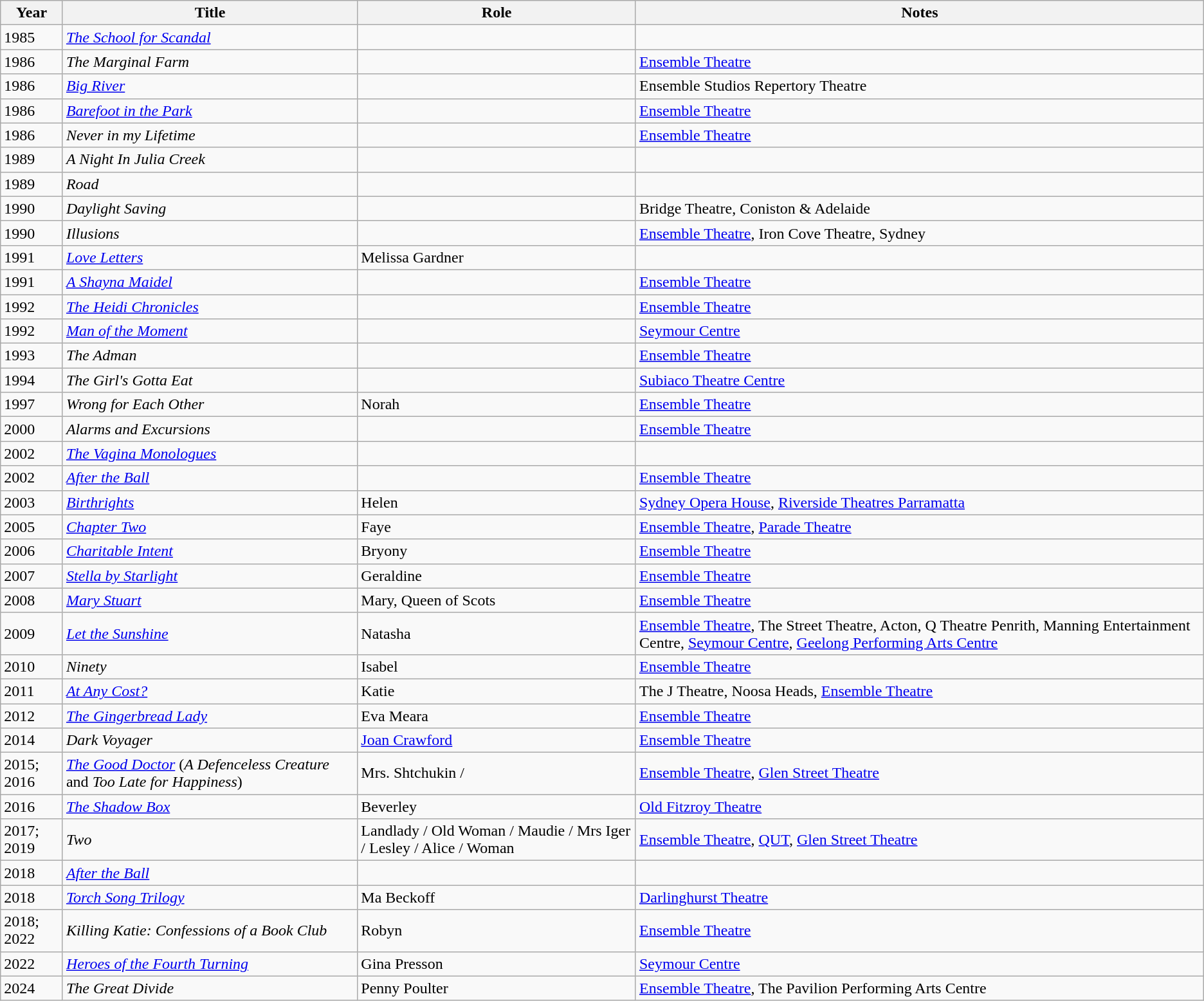<table class="wikitable sortable plainrowheaders">
<tr>
<th scope="col">Year</th>
<th scope="col">Title</th>
<th scope="col">Role</th>
<th scope="col">Notes</th>
</tr>
<tr>
<td>1985</td>
<td><em><a href='#'>The School for Scandal</a></em></td>
<td></td>
<td></td>
</tr>
<tr>
<td>1986</td>
<td><em>The Marginal Farm</em></td>
<td></td>
<td><a href='#'>Ensemble Theatre</a></td>
</tr>
<tr>
<td>1986</td>
<td><em><a href='#'>Big River</a></em></td>
<td></td>
<td>Ensemble Studios Repertory Theatre</td>
</tr>
<tr>
<td>1986</td>
<td><em><a href='#'>Barefoot in the Park</a></em></td>
<td></td>
<td><a href='#'>Ensemble Theatre</a></td>
</tr>
<tr>
<td>1986</td>
<td><em>Never in my Lifetime</em></td>
<td></td>
<td><a href='#'>Ensemble Theatre</a></td>
</tr>
<tr>
<td>1989</td>
<td><em>A Night In Julia Creek</em></td>
<td></td>
<td></td>
</tr>
<tr>
<td>1989</td>
<td><em>Road</em></td>
<td></td>
<td></td>
</tr>
<tr>
<td>1990</td>
<td><em>Daylight Saving</em></td>
<td></td>
<td>Bridge Theatre, Coniston & Adelaide</td>
</tr>
<tr>
<td>1990</td>
<td><em>Illusions</em></td>
<td></td>
<td><a href='#'>Ensemble Theatre</a>, Iron Cove Theatre, Sydney</td>
</tr>
<tr>
<td>1991</td>
<td><em><a href='#'>Love Letters</a></em></td>
<td>Melissa Gardner</td>
<td></td>
</tr>
<tr>
<td>1991</td>
<td><em><a href='#'>A Shayna Maidel</a></em></td>
<td></td>
<td><a href='#'>Ensemble Theatre</a></td>
</tr>
<tr>
<td>1992</td>
<td><em><a href='#'>The Heidi Chronicles</a></em></td>
<td></td>
<td><a href='#'>Ensemble Theatre</a></td>
</tr>
<tr>
<td>1992</td>
<td><em><a href='#'>Man of the Moment</a></em></td>
<td></td>
<td><a href='#'>Seymour Centre</a></td>
</tr>
<tr>
<td>1993</td>
<td><em>The Adman</em></td>
<td></td>
<td><a href='#'>Ensemble Theatre</a></td>
</tr>
<tr>
<td>1994</td>
<td><em>The Girl's Gotta Eat</em></td>
<td></td>
<td><a href='#'>Subiaco Theatre Centre</a></td>
</tr>
<tr>
<td>1997</td>
<td><em>Wrong for Each Other</em></td>
<td>Norah</td>
<td><a href='#'>Ensemble Theatre</a></td>
</tr>
<tr>
<td>2000</td>
<td><em>Alarms and Excursions</em></td>
<td></td>
<td><a href='#'>Ensemble Theatre</a></td>
</tr>
<tr>
<td>2002</td>
<td><em><a href='#'>The Vagina Monologues</a></em></td>
<td></td>
<td></td>
</tr>
<tr>
<td>2002</td>
<td><em><a href='#'>After the Ball</a></em></td>
<td></td>
<td><a href='#'>Ensemble Theatre</a></td>
</tr>
<tr>
<td>2003</td>
<td><em><a href='#'>Birthrights</a></em></td>
<td>Helen</td>
<td><a href='#'>Sydney Opera House</a>, <a href='#'>Riverside Theatres Parramatta</a></td>
</tr>
<tr>
<td>2005</td>
<td><em><a href='#'>Chapter Two</a></em></td>
<td>Faye</td>
<td><a href='#'>Ensemble Theatre</a>, <a href='#'>Parade Theatre</a></td>
</tr>
<tr>
<td>2006</td>
<td><em><a href='#'>Charitable Intent</a></em></td>
<td>Bryony</td>
<td><a href='#'>Ensemble Theatre</a></td>
</tr>
<tr>
<td>2007</td>
<td><em><a href='#'>Stella by Starlight</a></em></td>
<td>Geraldine</td>
<td><a href='#'>Ensemble Theatre</a></td>
</tr>
<tr>
<td>2008</td>
<td><em><a href='#'>Mary Stuart</a></em></td>
<td>Mary, Queen of Scots</td>
<td><a href='#'>Ensemble Theatre</a></td>
</tr>
<tr>
<td>2009</td>
<td><em><a href='#'>Let the Sunshine</a></em></td>
<td>Natasha</td>
<td><a href='#'>Ensemble Theatre</a>, The Street Theatre, Acton, Q Theatre Penrith, Manning Entertainment Centre, <a href='#'>Seymour Centre</a>, <a href='#'>Geelong Performing Arts Centre</a></td>
</tr>
<tr>
<td>2010</td>
<td><em>Ninety</em></td>
<td>Isabel</td>
<td><a href='#'>Ensemble Theatre</a></td>
</tr>
<tr>
<td>2011</td>
<td><em><a href='#'>At Any Cost?</a></em></td>
<td>Katie</td>
<td>The J Theatre, Noosa Heads, <a href='#'>Ensemble Theatre</a></td>
</tr>
<tr>
<td>2012</td>
<td><em><a href='#'>The Gingerbread Lady</a></em></td>
<td>Eva Meara</td>
<td><a href='#'>Ensemble Theatre</a></td>
</tr>
<tr>
<td>2014</td>
<td><em>Dark Voyager</em></td>
<td><a href='#'>Joan Crawford</a></td>
<td><a href='#'>Ensemble Theatre</a></td>
</tr>
<tr>
<td>2015; 2016</td>
<td><em><a href='#'>The Good Doctor</a></em> (<em>A Defenceless Creature</em> and <em>Too Late for Happiness</em>)</td>
<td>Mrs. Shtchukin /</td>
<td><a href='#'>Ensemble Theatre</a>, <a href='#'>Glen Street Theatre</a></td>
</tr>
<tr>
<td>2016</td>
<td><em><a href='#'>The Shadow Box</a></em></td>
<td>Beverley</td>
<td><a href='#'>Old Fitzroy Theatre</a></td>
</tr>
<tr>
<td>2017; 2019</td>
<td><em>Two</em></td>
<td>Landlady / Old Woman / Maudie / Mrs Iger / Lesley / Alice / Woman</td>
<td><a href='#'>Ensemble Theatre</a>, <a href='#'>QUT</a>, <a href='#'>Glen Street Theatre</a></td>
</tr>
<tr>
<td>2018</td>
<td><em><a href='#'>After the Ball</a></em></td>
<td></td>
<td></td>
</tr>
<tr>
<td>2018</td>
<td><em><a href='#'>Torch Song Trilogy</a></em></td>
<td>Ma Beckoff</td>
<td><a href='#'>Darlinghurst Theatre</a></td>
</tr>
<tr>
<td>2018; 2022</td>
<td><em>Killing Katie: Confessions of a Book Club</em></td>
<td>Robyn</td>
<td><a href='#'>Ensemble Theatre</a></td>
</tr>
<tr>
<td>2022</td>
<td><em><a href='#'>Heroes of the Fourth Turning</a></em></td>
<td>Gina Presson</td>
<td><a href='#'>Seymour Centre</a></td>
</tr>
<tr>
<td>2024</td>
<td><em>The Great Divide</em></td>
<td>Penny Poulter</td>
<td><a href='#'>Ensemble Theatre</a>, The Pavilion Performing Arts Centre</td>
</tr>
</table>
